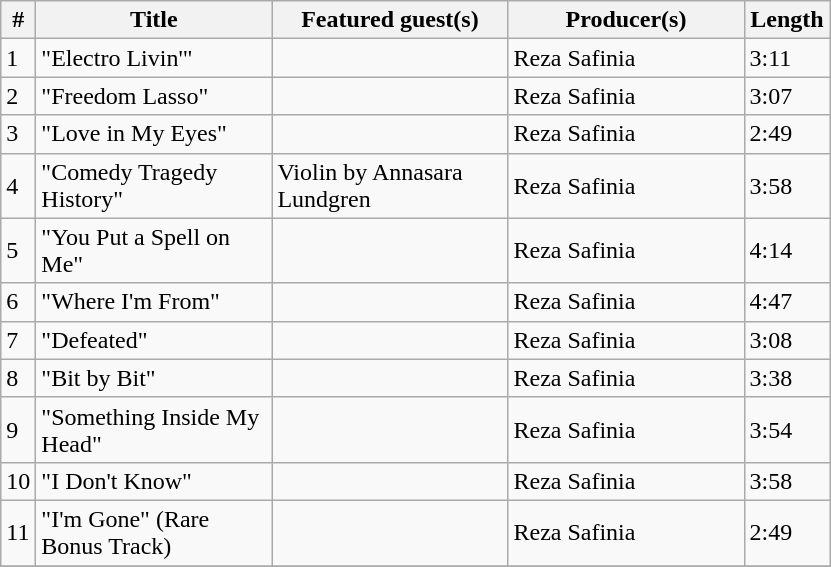<table class="wikitable">
<tr>
<th align="center">#</th>
<th align="center" width="150">Title</th>
<th align="center" width="150">Featured guest(s)</th>
<th align="center" width="150">Producer(s)</th>
<th align="center" width="50">Length</th>
</tr>
<tr>
<td>1</td>
<td>"Electro Livin'"</td>
<td></td>
<td>Reza Safinia</td>
<td>3:11</td>
</tr>
<tr>
<td>2</td>
<td>"Freedom Lasso"</td>
<td></td>
<td>Reza Safinia</td>
<td>3:07</td>
</tr>
<tr>
<td>3</td>
<td>"Love in My Eyes"</td>
<td></td>
<td>Reza Safinia</td>
<td>2:49</td>
</tr>
<tr>
<td>4</td>
<td>"Comedy Tragedy History"</td>
<td>Violin by Annasara Lundgren</td>
<td>Reza Safinia</td>
<td>3:58</td>
</tr>
<tr>
<td>5</td>
<td>"You Put a Spell on Me"</td>
<td></td>
<td>Reza Safinia</td>
<td>4:14</td>
</tr>
<tr>
<td>6</td>
<td>"Where I'm From"</td>
<td></td>
<td>Reza Safinia</td>
<td>4:47</td>
</tr>
<tr>
<td>7</td>
<td>"Defeated"</td>
<td></td>
<td>Reza Safinia</td>
<td>3:08</td>
</tr>
<tr>
<td>8</td>
<td>"Bit by Bit"</td>
<td></td>
<td>Reza Safinia</td>
<td>3:38</td>
</tr>
<tr>
<td>9</td>
<td>"Something Inside My Head"</td>
<td></td>
<td>Reza Safinia</td>
<td>3:54</td>
</tr>
<tr>
<td>10</td>
<td>"I Don't Know"</td>
<td></td>
<td>Reza Safinia</td>
<td>3:58</td>
</tr>
<tr>
<td>11</td>
<td>"I'm Gone" (Rare Bonus Track)</td>
<td></td>
<td>Reza Safinia</td>
<td>2:49</td>
</tr>
<tr>
</tr>
</table>
